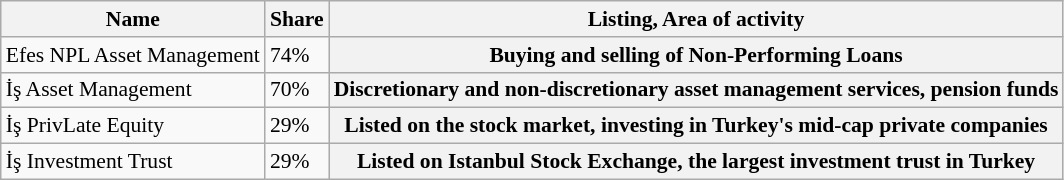<table class="wikitable" style="font-size:90%;">
<tr>
<th>Name</th>
<th>Share</th>
<th>Listing, Area of activity</th>
</tr>
<tr>
<td>Efes NPL Asset Management</td>
<td>74%</td>
<th>Buying and selling of Non-Performing Loans</th>
</tr>
<tr>
<td>İş Asset Management</td>
<td>70%</td>
<th>Discretionary and non-discretionary asset management services, pension funds</th>
</tr>
<tr>
<td>İş PrivLate Equity</td>
<td>29%</td>
<th>Listed on the stock market, investing in Turkey's mid-cap private companies</th>
</tr>
<tr>
<td>İş Investment Trust</td>
<td>29%</td>
<th>Listed on Istanbul Stock Exchange, the largest investment trust in Turkey</th>
</tr>
</table>
